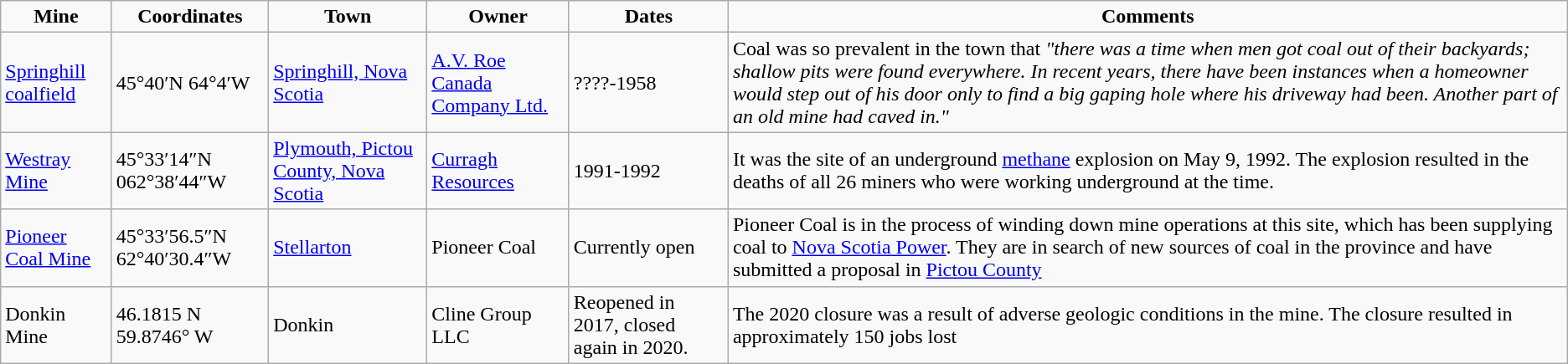<table class="sortable wikitable">
<tr align="center">
<td><strong>Mine</strong></td>
<td><strong>Coordinates</strong></td>
<td><strong>Town</strong></td>
<td><strong>Owner</strong></td>
<td><strong>Dates</strong></td>
<td><strong>Comments</strong></td>
</tr>
<tr>
<td><a href='#'>Springhill coalfield</a></td>
<td>45°40′N 64°4′W</td>
<td><a href='#'>Springhill, Nova Scotia</a></td>
<td><a href='#'>A.V. Roe Canada Company Ltd.</a></td>
<td>????-1958</td>
<td>Coal was so prevalent in the town that <em>"there was a time when men got coal out of their backyards; shallow pits were found everywhere. In recent years, there have been instances when a homeowner would step out of his door only to find a big gaping hole where his driveway had been. Another part of an old mine had caved in."</em></td>
</tr>
<tr>
<td><a href='#'>Westray Mine</a></td>
<td>45°33′14″N 062°38′44″W</td>
<td><a href='#'>Plymouth, Pictou County, Nova Scotia</a></td>
<td><a href='#'>Curragh Resources</a></td>
<td>1991-1992</td>
<td>It was the site of an underground <a href='#'>methane</a> explosion on May 9, 1992.  The explosion resulted in the deaths of all 26 miners who were working underground at the time.</td>
</tr>
<tr>
<td><a href='#'>Pioneer Coal Mine</a></td>
<td>45°33′56.5″N 62°40′30.4″W</td>
<td><a href='#'>Stellarton</a></td>
<td>Pioneer Coal</td>
<td>Currently open</td>
<td>Pioneer Coal is in the process of winding down mine operations at this site, which has been supplying coal to <a href='#'>Nova Scotia Power</a>. They are in search of new sources of coal in the province and have submitted a proposal in <a href='#'>Pictou County</a></td>
</tr>
<tr>
<td>Donkin Mine</td>
<td>46.1815 N<br>59.8746° W</td>
<td>Donkin</td>
<td>Cline Group LLC</td>
<td>Reopened in 2017, closed again in 2020.</td>
<td>The 2020 closure was a result of adverse geologic conditions in the mine. The closure resulted in approximately 150 jobs lost</td>
</tr>
</table>
